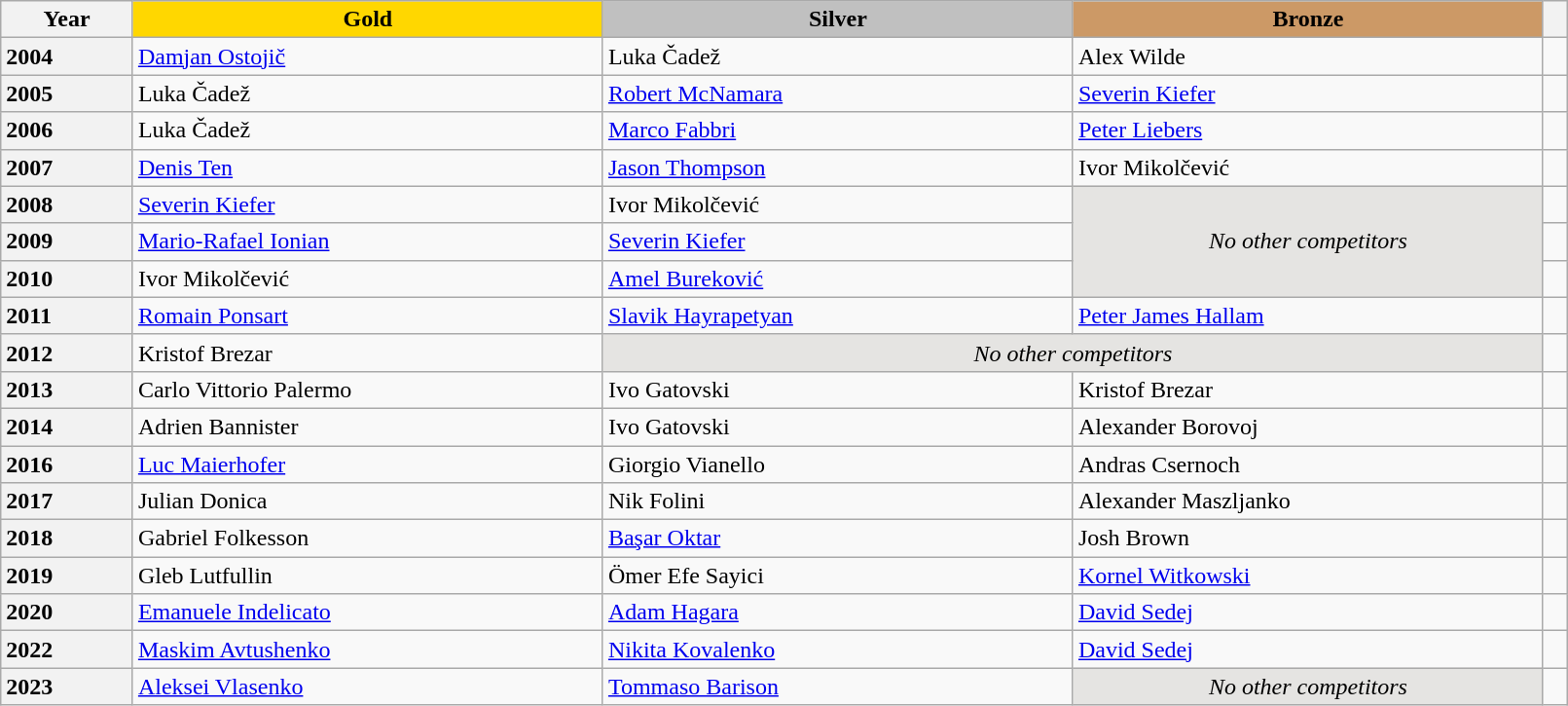<table class="wikitable unsortable" style="text-align:left; width:85%">
<tr>
<th scope="col" style="text-align:center">Year</th>
<td scope="col" style="text-align:center; width:30%; background:gold"><strong>Gold</strong></td>
<td scope="col" style="text-align:center; width:30%; background:silver"><strong>Silver</strong></td>
<td scope="col" style="text-align:center; width:30%; background:#c96"><strong>Bronze</strong></td>
<th scope="col" style="text-align:center"></th>
</tr>
<tr>
<th scope="row" style="text-align:left">2004</th>
<td> <a href='#'>Damjan Ostojič</a></td>
<td> Luka Čadež</td>
<td> Alex Wilde</td>
<td></td>
</tr>
<tr>
<th scope="row" style="text-align:left">2005</th>
<td> Luka Čadež</td>
<td> <a href='#'>Robert McNamara</a></td>
<td> <a href='#'>Severin Kiefer</a></td>
<td></td>
</tr>
<tr>
<th scope="row" style="text-align:left">2006</th>
<td> Luka Čadež</td>
<td> <a href='#'>Marco Fabbri</a></td>
<td> <a href='#'>Peter Liebers</a></td>
<td></td>
</tr>
<tr>
<th scope="row" style="text-align:left">2007</th>
<td> <a href='#'>Denis Ten</a></td>
<td> <a href='#'>Jason Thompson</a></td>
<td> Ivor Mikolčević</td>
<td></td>
</tr>
<tr>
<th scope="row" style="text-align:left">2008</th>
<td> <a href='#'>Severin Kiefer</a></td>
<td> Ivor Mikolčević</td>
<td rowspan="3" align="center" bgcolor="e5e4e2"><em>No other competitors</em></td>
<td></td>
</tr>
<tr>
<th scope="row" style="text-align:left">2009</th>
<td> <a href='#'>Mario-Rafael Ionian</a></td>
<td> <a href='#'>Severin Kiefer</a></td>
<td></td>
</tr>
<tr>
<th scope="row" style="text-align:left">2010</th>
<td> Ivor Mikolčević</td>
<td> <a href='#'>Amel Bureković</a></td>
<td></td>
</tr>
<tr>
<th scope="row" style="text-align:left">2011</th>
<td> <a href='#'>Romain Ponsart</a></td>
<td> <a href='#'>Slavik Hayrapetyan</a></td>
<td> <a href='#'>Peter James Hallam</a></td>
<td></td>
</tr>
<tr>
<th scope="row" style="text-align:left">2012</th>
<td> Kristof Brezar</td>
<td colspan=2 align=center bgcolor="e5e4e2"><em>No other competitors</em></td>
<td></td>
</tr>
<tr>
<th scope="row" style="text-align:left">2013</th>
<td> Carlo Vittorio Palermo</td>
<td> Ivo Gatovski</td>
<td> Kristof Brezar</td>
<td></td>
</tr>
<tr>
<th scope="row" style="text-align:left">2014</th>
<td> Adrien Bannister</td>
<td> Ivo Gatovski</td>
<td> Alexander Borovoj</td>
<td></td>
</tr>
<tr>
<th scope="row" style="text-align:left">2016</th>
<td> <a href='#'>Luc Maierhofer</a></td>
<td> Giorgio Vianello</td>
<td> Andras Csernoch</td>
<td></td>
</tr>
<tr>
<th scope="row" style="text-align:left">2017</th>
<td> Julian Donica</td>
<td> Nik Folini</td>
<td> Alexander Maszljanko</td>
<td></td>
</tr>
<tr>
<th scope="row" style="text-align:left">2018</th>
<td> Gabriel Folkesson</td>
<td> <a href='#'>Başar Oktar</a></td>
<td> Josh Brown</td>
<td></td>
</tr>
<tr>
<th scope="row" style="text-align:left">2019</th>
<td> Gleb Lutfullin</td>
<td> Ömer Efe Sayici</td>
<td> <a href='#'>Kornel Witkowski</a></td>
<td></td>
</tr>
<tr>
<th scope="row" style="text-align:left">2020</th>
<td> <a href='#'>Emanuele Indelicato</a></td>
<td> <a href='#'>Adam Hagara</a></td>
<td> <a href='#'>David Sedej</a></td>
<td></td>
</tr>
<tr>
<th scope="row" style="text-align:left">2022</th>
<td> <a href='#'>Maskim Avtushenko</a></td>
<td> <a href='#'>Nikita Kovalenko</a></td>
<td> <a href='#'>David Sedej</a></td>
<td></td>
</tr>
<tr>
<th scope="row" style="text-align:left">2023</th>
<td> <a href='#'>Aleksei Vlasenko</a></td>
<td> <a href='#'>Tommaso Barison</a></td>
<td align=center bgcolor="e5e4e2"><em>No other competitors</em></td>
<td></td>
</tr>
</table>
